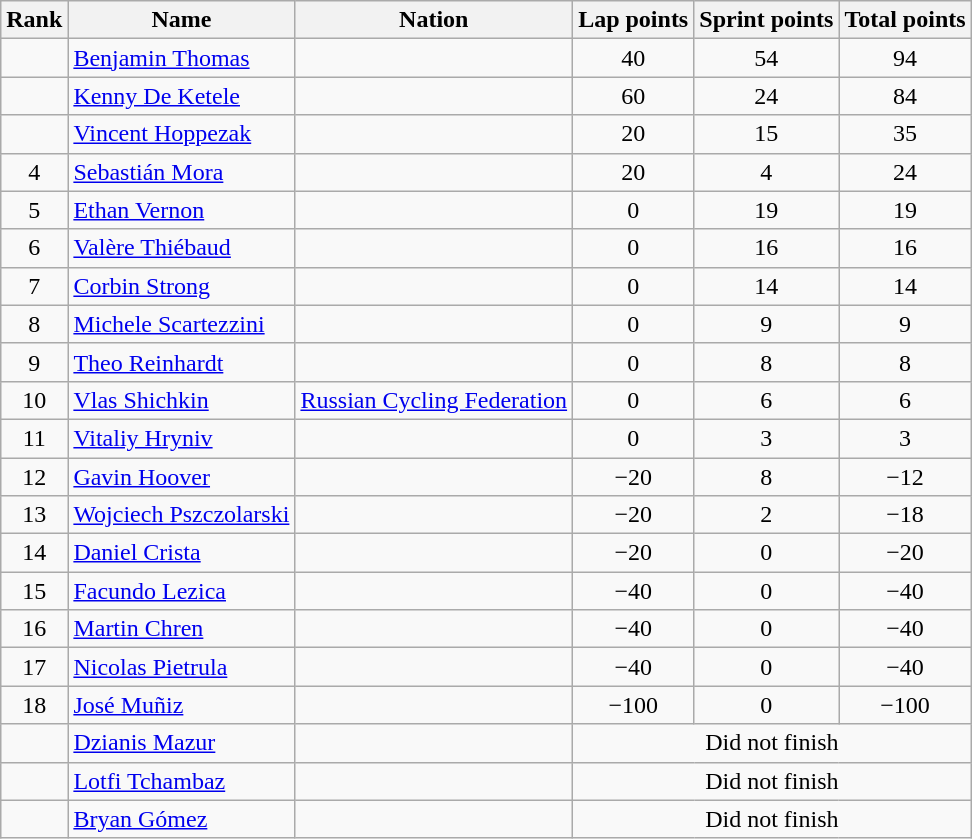<table class="wikitable sortable" style="text-align:center">
<tr>
<th>Rank</th>
<th>Name</th>
<th>Nation</th>
<th>Lap points</th>
<th>Sprint points</th>
<th>Total points</th>
</tr>
<tr>
<td></td>
<td align=left><a href='#'>Benjamin Thomas</a></td>
<td align=left></td>
<td>40</td>
<td>54</td>
<td>94</td>
</tr>
<tr>
<td></td>
<td align=left><a href='#'>Kenny De Ketele</a></td>
<td align=left></td>
<td>60</td>
<td>24</td>
<td>84</td>
</tr>
<tr>
<td></td>
<td align=left><a href='#'>Vincent Hoppezak</a></td>
<td align=left></td>
<td>20</td>
<td>15</td>
<td>35</td>
</tr>
<tr>
<td>4</td>
<td align=left><a href='#'>Sebastián Mora</a></td>
<td align=left></td>
<td>20</td>
<td>4</td>
<td>24</td>
</tr>
<tr>
<td>5</td>
<td align=left><a href='#'>Ethan Vernon</a></td>
<td align=left></td>
<td>0</td>
<td>19</td>
<td>19</td>
</tr>
<tr>
<td>6</td>
<td align=left><a href='#'>Valère Thiébaud</a></td>
<td align=left></td>
<td>0</td>
<td>16</td>
<td>16</td>
</tr>
<tr>
<td>7</td>
<td align=left><a href='#'>Corbin Strong</a></td>
<td align=left></td>
<td>0</td>
<td>14</td>
<td>14</td>
</tr>
<tr>
<td>8</td>
<td align=left><a href='#'>Michele Scartezzini</a></td>
<td align=left></td>
<td>0</td>
<td>9</td>
<td>9</td>
</tr>
<tr>
<td>9</td>
<td align=left><a href='#'>Theo Reinhardt</a></td>
<td align=left></td>
<td>0</td>
<td>8</td>
<td>8</td>
</tr>
<tr>
<td>10</td>
<td align=left><a href='#'>Vlas Shichkin</a></td>
<td align=left><a href='#'>Russian Cycling Federation</a></td>
<td>0</td>
<td>6</td>
<td>6</td>
</tr>
<tr>
<td>11</td>
<td align=left><a href='#'>Vitaliy Hryniv</a></td>
<td align=left></td>
<td>0</td>
<td>3</td>
<td>3</td>
</tr>
<tr>
<td>12</td>
<td align=left><a href='#'>Gavin Hoover</a></td>
<td align=left></td>
<td>−20</td>
<td>8</td>
<td>−12</td>
</tr>
<tr>
<td>13</td>
<td align=left><a href='#'>Wojciech Pszczolarski</a></td>
<td align=left></td>
<td>−20</td>
<td>2</td>
<td>−18</td>
</tr>
<tr>
<td>14</td>
<td align=left><a href='#'>Daniel Crista</a></td>
<td align=left></td>
<td>−20</td>
<td>0</td>
<td>−20</td>
</tr>
<tr>
<td>15</td>
<td align=left><a href='#'>Facundo Lezica</a></td>
<td align=left></td>
<td>−40</td>
<td>0</td>
<td>−40</td>
</tr>
<tr>
<td>16</td>
<td align=left><a href='#'>Martin Chren</a></td>
<td align=left></td>
<td>−40</td>
<td>0</td>
<td>−40</td>
</tr>
<tr>
<td>17</td>
<td align=left><a href='#'>Nicolas Pietrula</a></td>
<td align=left></td>
<td>−40</td>
<td>0</td>
<td>−40</td>
</tr>
<tr>
<td>18</td>
<td align=left><a href='#'>José Muñiz</a></td>
<td align=left></td>
<td>−100</td>
<td>0</td>
<td>−100</td>
</tr>
<tr>
<td></td>
<td align=left><a href='#'>Dzianis Mazur</a></td>
<td align=left></td>
<td colspan=3>Did not finish</td>
</tr>
<tr>
<td></td>
<td align=left><a href='#'>Lotfi Tchambaz</a></td>
<td align=left></td>
<td colspan=3>Did not finish</td>
</tr>
<tr>
<td></td>
<td align=left><a href='#'>Bryan Gómez</a></td>
<td align=left></td>
<td colspan=3>Did not finish</td>
</tr>
</table>
